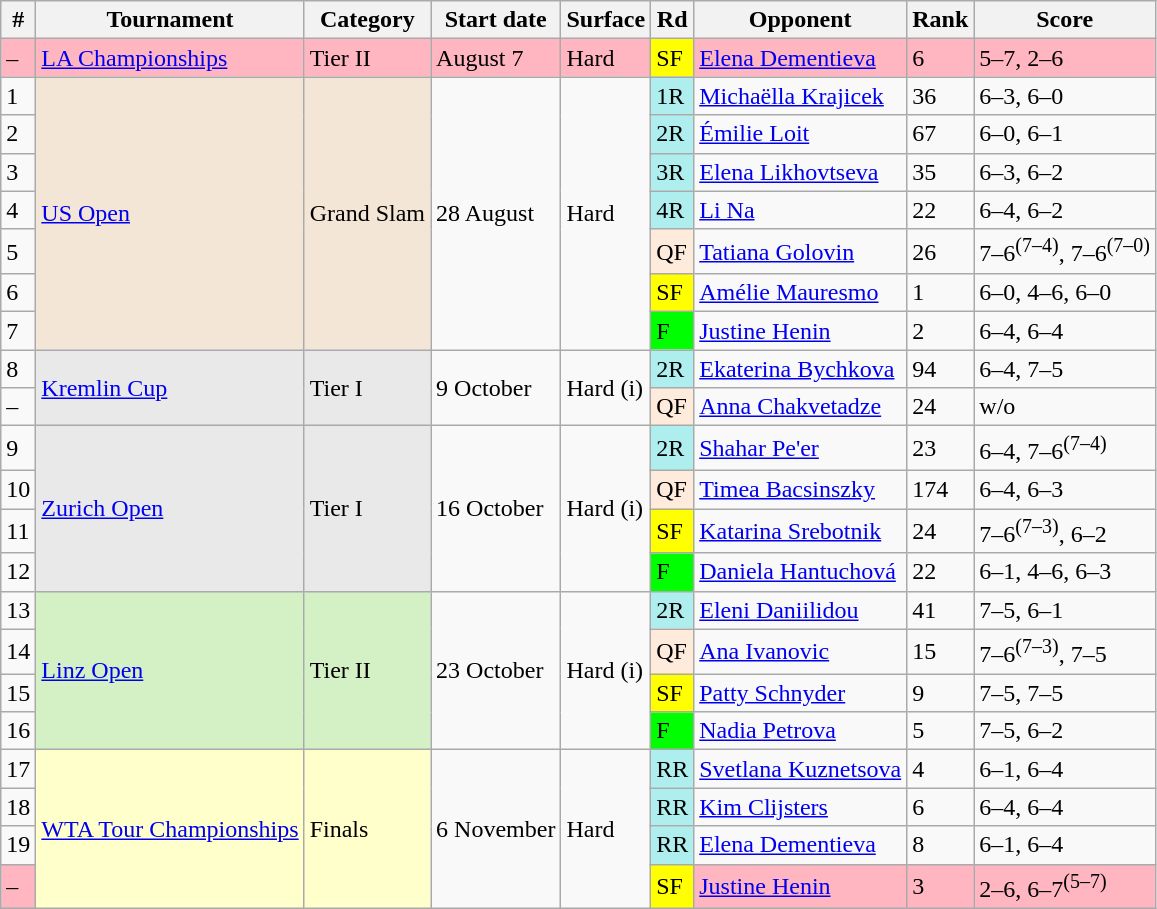<table class="wikitable sortable">
<tr>
<th scope="col">#</th>
<th scope="col">Tournament</th>
<th scope="col">Category</th>
<th scope="col">Start date</th>
<th scope="col">Surface</th>
<th scope="col">Rd</th>
<th scope="col">Opponent</th>
<th scope="col">Rank</th>
<th scope="col" class="unsortable">Score</th>
</tr>
<tr bgcolor=lightpink>
<td>–</td>
<td><a href='#'>LA Championships</a></td>
<td>Tier II</td>
<td>August 7</td>
<td>Hard</td>
<td style="background:yellow;">SF</td>
<td> <a href='#'>Elena Dementieva</a></td>
<td>6</td>
<td>5–7, 2–6</td>
</tr>
<tr>
<td>1</td>
<td style="background:#f3e6d7;" rowspan=7><a href='#'>US Open</a></td>
<td rowspan="7" style="background:#f3e6d7;">Grand Slam</td>
<td rowspan="7">28 August</td>
<td rowspan=7>Hard</td>
<td style="background:#afeeee;">1R</td>
<td> <a href='#'>Michaëlla Krajicek</a></td>
<td>36</td>
<td>6–3, 6–0</td>
</tr>
<tr>
<td>2</td>
<td style="background:#afeeee;">2R</td>
<td> <a href='#'>Émilie Loit</a></td>
<td>67</td>
<td>6–0, 6–1</td>
</tr>
<tr>
<td>3</td>
<td style="background:#afeeee;">3R</td>
<td> <a href='#'>Elena Likhovtseva</a></td>
<td>35</td>
<td>6–3, 6–2</td>
</tr>
<tr>
<td>4</td>
<td style="background:#afeeee;">4R</td>
<td> <a href='#'>Li Na</a></td>
<td>22</td>
<td>6–4, 6–2</td>
</tr>
<tr>
<td>5</td>
<td style="background:#ffebdc;">QF</td>
<td> <a href='#'>Tatiana Golovin</a></td>
<td>26</td>
<td>7–6<sup>(7–4)</sup>, 7–6<sup>(7–0)</sup></td>
</tr>
<tr>
<td>6</td>
<td style="background:yellow;">SF</td>
<td> <a href='#'>Amélie Mauresmo</a></td>
<td>1</td>
<td>6–0, 4–6, 6–0</td>
</tr>
<tr>
<td>7</td>
<td style="background:lime;">F</td>
<td> <a href='#'>Justine Henin</a></td>
<td>2</td>
<td>6–4, 6–4</td>
</tr>
<tr>
<td>8</td>
<td style="background:#E9E9E9;" rowspan=2><a href='#'>Kremlin Cup</a></td>
<td rowspan="2" style="background:#E9E9E9;">Tier I</td>
<td rowspan="2">9 October</td>
<td rowspan=2>Hard (i)</td>
<td style="background:#afeeee;">2R</td>
<td> <a href='#'>Ekaterina Bychkova</a></td>
<td>94</td>
<td>6–4, 7–5</td>
</tr>
<tr>
<td>–</td>
<td style="background:#ffebdc;">QF</td>
<td> <a href='#'>Anna Chakvetadze</a></td>
<td>24</td>
<td>w/o</td>
</tr>
<tr>
<td>9</td>
<td style="background:#E9E9E9;" rowspan=4><a href='#'>Zurich Open</a></td>
<td rowspan="4" style="background:#E9E9E9;">Tier I</td>
<td rowspan="4">16 October</td>
<td rowspan=4>Hard (i)</td>
<td style="background:#afeeee;">2R</td>
<td> <a href='#'>Shahar Pe'er</a></td>
<td>23</td>
<td>6–4, 7–6<sup>(7–4)</sup></td>
</tr>
<tr>
<td>10</td>
<td style="background:#ffebdc;">QF</td>
<td> <a href='#'>Timea Bacsinszky</a></td>
<td>174</td>
<td>6–4, 6–3</td>
</tr>
<tr>
<td>11</td>
<td style="background:yellow;">SF</td>
<td> <a href='#'>Katarina Srebotnik</a></td>
<td>24</td>
<td>7–6<sup>(7–3)</sup>, 6–2</td>
</tr>
<tr>
<td>12</td>
<td style="background:lime;">F</td>
<td> <a href='#'>Daniela Hantuchová</a></td>
<td>22</td>
<td>6–1, 4–6, 6–3</td>
</tr>
<tr>
<td>13</td>
<td style="background:#d4f1c5;" rowspan=4><a href='#'>Linz Open</a></td>
<td rowspan="4" style="background:#d4f1c5;">Tier II</td>
<td rowspan="4">23 October</td>
<td rowspan=4>Hard (i)</td>
<td style="background:#afeeee;">2R</td>
<td> <a href='#'>Eleni Daniilidou</a></td>
<td>41</td>
<td>7–5, 6–1</td>
</tr>
<tr>
<td>14</td>
<td style="background:#ffebdc;">QF</td>
<td> <a href='#'>Ana Ivanovic</a></td>
<td>15</td>
<td>7–6<sup>(7–3)</sup>, 7–5</td>
</tr>
<tr>
<td>15</td>
<td style="background:yellow;">SF</td>
<td> <a href='#'>Patty Schnyder</a></td>
<td>9</td>
<td>7–5, 7–5</td>
</tr>
<tr>
<td>16</td>
<td style="background:lime;">F</td>
<td> <a href='#'>Nadia Petrova</a></td>
<td>5</td>
<td>7–5, 6–2</td>
</tr>
<tr>
<td>17</td>
<td style="background:#ffffcc;" rowspan=4><a href='#'>WTA Tour Championships</a></td>
<td rowspan="4"  style="background:#ffffcc;">Finals</td>
<td rowspan="4">6 November</td>
<td rowspan=4>Hard</td>
<td style="background:#afeeee;">RR</td>
<td> <a href='#'>Svetlana Kuznetsova</a></td>
<td>4</td>
<td>6–1, 6–4</td>
</tr>
<tr>
<td>18</td>
<td style="background:#afeeee;">RR</td>
<td> <a href='#'>Kim Clijsters</a></td>
<td>6</td>
<td>6–4, 6–4</td>
</tr>
<tr>
<td>19</td>
<td style="background:#afeeee;">RR</td>
<td> <a href='#'>Elena Dementieva</a></td>
<td>8</td>
<td>6–1, 6–4</td>
</tr>
<tr bgcolor=lightpink>
<td>–</td>
<td style="background:yellow;">SF</td>
<td> <a href='#'>Justine Henin</a></td>
<td>3</td>
<td>2–6, 6–7<sup>(5–7)</sup></td>
</tr>
</table>
